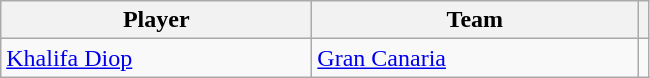<table class="wikitable">
<tr>
<th style="width:200px;">Player</th>
<th style="width:210px;">Team</th>
<th></th>
</tr>
<tr>
<td> <a href='#'>Khalifa Diop</a></td>
<td> <a href='#'>Gran Canaria</a></td>
<td style="text-align:center;"></td>
</tr>
</table>
